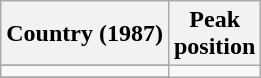<table class="wikitable">
<tr>
<th>Country (1987)</th>
<th>Peak<br>position</th>
</tr>
<tr>
</tr>
<tr>
<td></td>
</tr>
<tr>
</tr>
<tr>
</tr>
</table>
